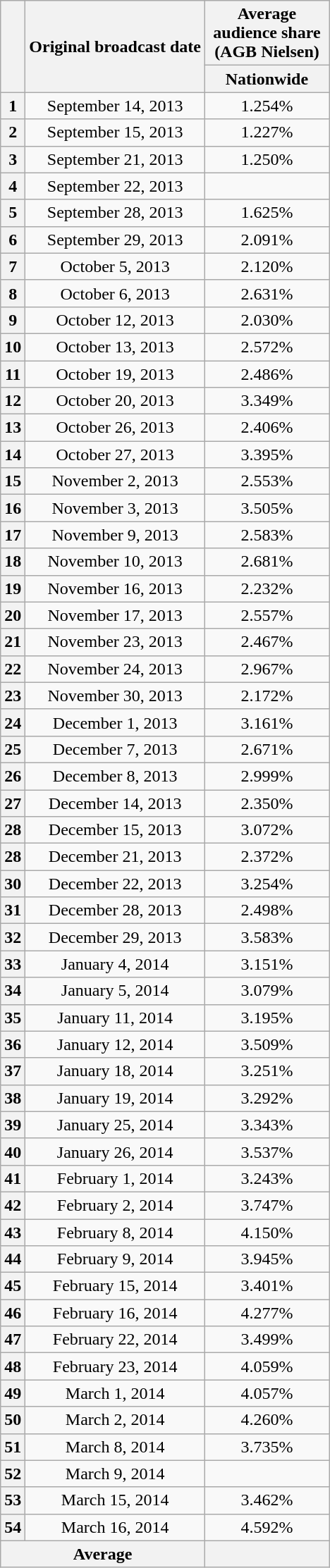<table class="wikitable" style="text-align:center">
<tr>
<th rowspan="2"></th>
<th rowspan="2">Original broadcast date</th>
<th colspan="1">Average audience share<br>(AGB Nielsen)</th>
</tr>
<tr>
<th width="110">Nationwide</th>
</tr>
<tr>
<th>1</th>
<td>September 14, 2013</td>
<td>1.254%</td>
</tr>
<tr>
<th>2</th>
<td>September 15, 2013</td>
<td>1.227%</td>
</tr>
<tr>
<th>3</th>
<td>September 21, 2013</td>
<td>1.250%</td>
</tr>
<tr>
<th>4</th>
<td>September 22, 2013</td>
<td></td>
</tr>
<tr>
<th>5</th>
<td>September 28, 2013</td>
<td>1.625%</td>
</tr>
<tr>
<th>6</th>
<td>September 29, 2013</td>
<td>2.091%</td>
</tr>
<tr>
<th>7</th>
<td>October 5, 2013</td>
<td>2.120%</td>
</tr>
<tr>
<th>8</th>
<td>October 6, 2013</td>
<td>2.631%</td>
</tr>
<tr>
<th>9</th>
<td>October 12, 2013</td>
<td>2.030%</td>
</tr>
<tr>
<th>10</th>
<td>October 13, 2013</td>
<td>2.572%</td>
</tr>
<tr>
<th>11</th>
<td>October 19, 2013</td>
<td>2.486%</td>
</tr>
<tr>
<th>12</th>
<td>October 20, 2013</td>
<td>3.349%</td>
</tr>
<tr>
<th>13</th>
<td>October 26, 2013</td>
<td>2.406%</td>
</tr>
<tr>
<th>14</th>
<td>October 27, 2013</td>
<td>3.395%</td>
</tr>
<tr>
<th>15</th>
<td>November 2, 2013</td>
<td>2.553%</td>
</tr>
<tr>
<th>16</th>
<td>November 3, 2013</td>
<td>3.505%</td>
</tr>
<tr>
<th>17</th>
<td>November 9, 2013</td>
<td>2.583%</td>
</tr>
<tr>
<th>18</th>
<td>November 10, 2013</td>
<td>2.681%</td>
</tr>
<tr>
<th>19</th>
<td>November 16, 2013</td>
<td>2.232%</td>
</tr>
<tr>
<th>20</th>
<td>November 17, 2013</td>
<td>2.557%</td>
</tr>
<tr>
<th>21</th>
<td>November 23, 2013</td>
<td>2.467%</td>
</tr>
<tr>
<th>22</th>
<td>November 24, 2013</td>
<td>2.967%</td>
</tr>
<tr>
<th>23</th>
<td>November 30, 2013</td>
<td>2.172%</td>
</tr>
<tr>
<th>24</th>
<td>December 1, 2013</td>
<td>3.161%</td>
</tr>
<tr>
<th>25</th>
<td>December 7, 2013</td>
<td>2.671%</td>
</tr>
<tr>
<th>26</th>
<td>December 8, 2013</td>
<td>2.999%</td>
</tr>
<tr>
<th>27</th>
<td>December 14, 2013</td>
<td>2.350%</td>
</tr>
<tr>
<th>28</th>
<td>December 15, 2013</td>
<td>3.072%</td>
</tr>
<tr>
<th>28</th>
<td>December 21, 2013</td>
<td>2.372%</td>
</tr>
<tr>
<th>30</th>
<td>December 22, 2013</td>
<td>3.254%</td>
</tr>
<tr>
<th>31</th>
<td>December 28, 2013</td>
<td>2.498%</td>
</tr>
<tr>
<th>32</th>
<td>December 29, 2013</td>
<td>3.583%</td>
</tr>
<tr>
<th>33</th>
<td>January 4, 2014</td>
<td>3.151%</td>
</tr>
<tr>
<th>34</th>
<td>January 5, 2014</td>
<td>3.079%</td>
</tr>
<tr>
<th>35</th>
<td>January 11, 2014</td>
<td>3.195%</td>
</tr>
<tr>
<th>36</th>
<td>January 12, 2014</td>
<td>3.509%</td>
</tr>
<tr>
<th>37</th>
<td>January 18, 2014</td>
<td>3.251%</td>
</tr>
<tr>
<th>38</th>
<td>January 19, 2014</td>
<td>3.292%</td>
</tr>
<tr>
<th>39</th>
<td>January 25, 2014</td>
<td>3.343%</td>
</tr>
<tr>
<th>40</th>
<td>January 26, 2014</td>
<td>3.537%</td>
</tr>
<tr>
<th>41</th>
<td>February 1, 2014</td>
<td>3.243%</td>
</tr>
<tr>
<th>42</th>
<td>February 2, 2014</td>
<td>3.747%</td>
</tr>
<tr>
<th>43</th>
<td>February 8, 2014</td>
<td>4.150%</td>
</tr>
<tr>
<th>44</th>
<td>February 9, 2014</td>
<td>3.945%</td>
</tr>
<tr>
<th>45</th>
<td>February 15, 2014</td>
<td>3.401%</td>
</tr>
<tr>
<th>46</th>
<td>February 16, 2014</td>
<td>4.277%</td>
</tr>
<tr>
<th>47</th>
<td>February 22, 2014</td>
<td>3.499%</td>
</tr>
<tr>
<th>48</th>
<td>February 23, 2014</td>
<td>4.059%</td>
</tr>
<tr>
<th>49</th>
<td>March 1, 2014</td>
<td>4.057%</td>
</tr>
<tr>
<th>50</th>
<td>March 2, 2014</td>
<td>4.260%</td>
</tr>
<tr>
<th>51</th>
<td>March 8, 2014</td>
<td>3.735%</td>
</tr>
<tr>
<th>52</th>
<td>March 9, 2014</td>
<td></td>
</tr>
<tr>
<th>53</th>
<td>March 15, 2014</td>
<td>3.462%</td>
</tr>
<tr>
<th>54</th>
<td>March 16, 2014</td>
<td>4.592%</td>
</tr>
<tr>
<th colspan="2">Average</th>
<th></th>
</tr>
</table>
